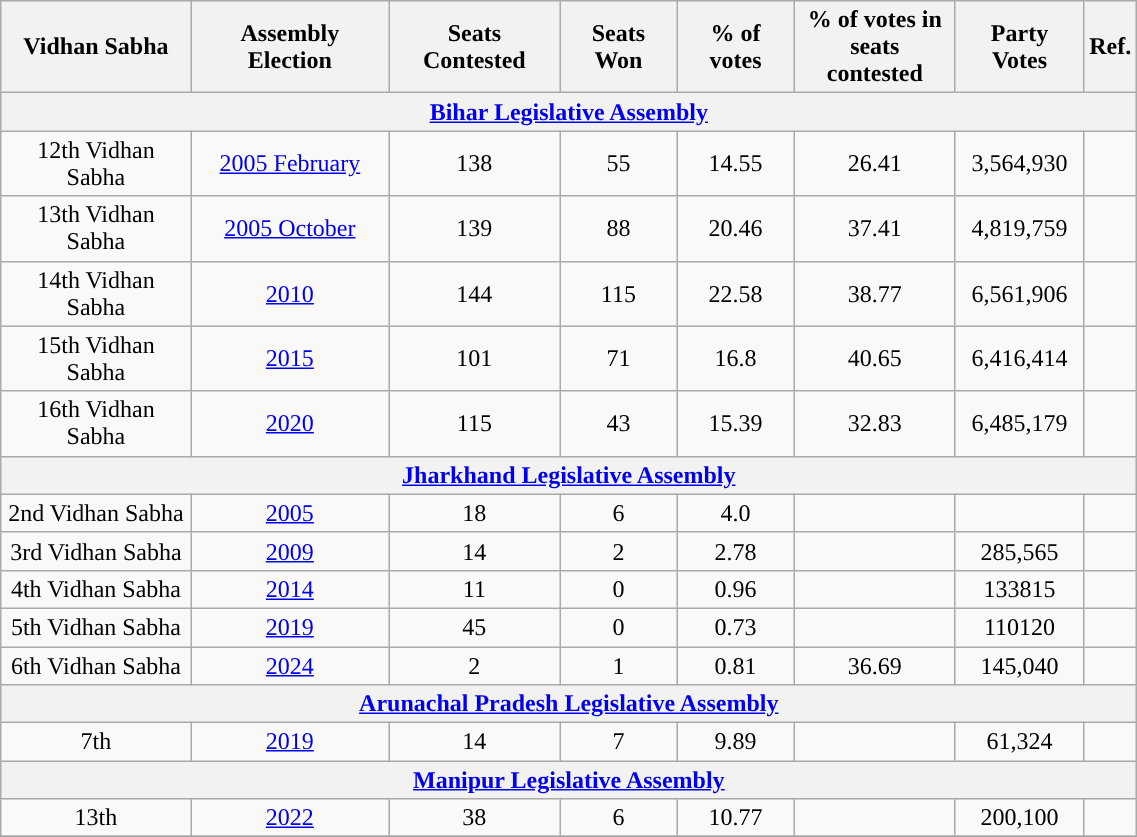<table class="wikitable sortable" style="text-align:center;" width="60%";>
<tr>
<th style="background-color:">Vidhan Sabha</th>
<th style="background-color:">Assembly Election</th>
<th style="background-color:">Seats Contested</th>
<th style="background-color:">Seats Won</th>
<th style="background-color:">% of votes</th>
<th style="background-color:">% of votes in<br>seats contested</th>
<th style="background-color:">Party Votes</th>
<th style="background-color:">Ref.</th>
</tr>
<tr>
<th Colspan="8"><strong><a href='#'>Bihar  Legislative Assembly </a></strong></th>
</tr>
<tr>
<td>12th Vidhan Sabha</td>
<td><a href='#'>2005 February</a></td>
<td>138</td>
<td>55</td>
<td>14.55</td>
<td>26.41</td>
<td>3,564,930</td>
<td></td>
</tr>
<tr>
<td>13th Vidhan Sabha</td>
<td><a href='#'>2005 October</a></td>
<td>139</td>
<td>88</td>
<td>20.46</td>
<td>37.41</td>
<td>4,819,759</td>
<td></td>
</tr>
<tr>
<td>14th Vidhan Sabha</td>
<td><a href='#'>2010</a></td>
<td>144</td>
<td>115</td>
<td>22.58</td>
<td>38.77</td>
<td>6,561,906</td>
<td></td>
</tr>
<tr>
<td>15th Vidhan Sabha</td>
<td><a href='#'>2015</a></td>
<td>101</td>
<td>71</td>
<td>16.8</td>
<td>40.65</td>
<td>6,416,414</td>
<td></td>
</tr>
<tr>
<td>16th Vidhan Sabha</td>
<td><a href='#'>2020</a></td>
<td>115</td>
<td>43</td>
<td>15.39</td>
<td>32.83</td>
<td>6,485,179</td>
<td></td>
</tr>
<tr>
<th Colspan="8"><strong><a href='#'>Jharkhand Legislative Assembly </a></strong></th>
</tr>
<tr>
<td>2nd Vidhan Sabha</td>
<td><a href='#'>2005</a></td>
<td>18</td>
<td>6</td>
<td>4.0</td>
<td></td>
<td></td>
<td></td>
</tr>
<tr>
<td>3rd Vidhan Sabha</td>
<td><a href='#'>2009</a></td>
<td>14</td>
<td>2</td>
<td>2.78</td>
<td></td>
<td>285,565</td>
<td></td>
</tr>
<tr>
<td>4th Vidhan Sabha</td>
<td><a href='#'>2014</a></td>
<td>11</td>
<td>0</td>
<td>0.96</td>
<td></td>
<td>133815</td>
<td></td>
</tr>
<tr>
<td>5th Vidhan Sabha</td>
<td><a href='#'>2019</a></td>
<td>45</td>
<td>0</td>
<td>0.73</td>
<td></td>
<td>110120</td>
<td></td>
</tr>
<tr>
<td>6th Vidhan Sabha</td>
<td><a href='#'>2024</a></td>
<td>2</td>
<td>1</td>
<td>0.81</td>
<td>36.69</td>
<td>145,040</td>
<td></td>
</tr>
<tr>
<th Colspan="8"><strong><a href='#'>Arunachal Pradesh  Legislative Assembly </a></strong></th>
</tr>
<tr>
<td>7th</td>
<td><a href='#'>2019</a></td>
<td>14</td>
<td>7</td>
<td>9.89</td>
<td></td>
<td>61,324</td>
<td></td>
</tr>
<tr>
<th Colspan="8"><strong><a href='#'>Manipur Legislative Assembly </a></strong></th>
</tr>
<tr>
<td>13th</td>
<td><a href='#'>2022</a></td>
<td>38</td>
<td>6</td>
<td>10.77</td>
<td></td>
<td>200,100</td>
<td></td>
</tr>
<tr>
</tr>
</table>
